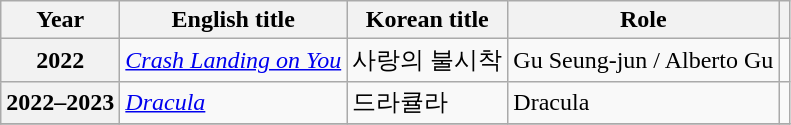<table class="wikitable sortable plainrowheaders">
<tr>
<th scope="col">Year</th>
<th scope="col">English title</th>
<th scope="col">Korean title</th>
<th scope="col">Role</th>
<th scope="col" class="unsortable"></th>
</tr>
<tr>
<th scope="row">2022</th>
<td><em><a href='#'>Crash Landing on You</a></em></td>
<td>사랑의 불시착</td>
<td>Gu Seung-jun / Alberto Gu</td>
<td></td>
</tr>
<tr>
<th scope="row">2022–2023</th>
<td><em><a href='#'>Dracula</a></em></td>
<td>드라큘라</td>
<td>Dracula</td>
<td></td>
</tr>
<tr>
</tr>
</table>
